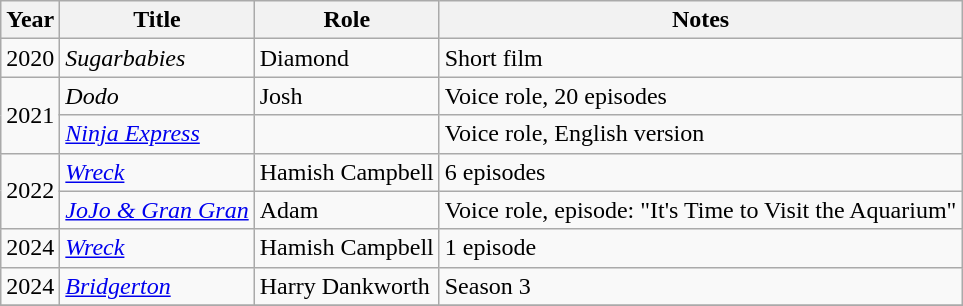<table class="wikitable sortable">
<tr>
<th>Year</th>
<th>Title</th>
<th>Role</th>
<th class="unsortable">Notes</th>
</tr>
<tr>
<td>2020</td>
<td><em>Sugarbabies</em></td>
<td>Diamond</td>
<td>Short film</td>
</tr>
<tr>
<td rowspan="2">2021</td>
<td><em>Dodo</em></td>
<td>Josh</td>
<td>Voice role, 20 episodes</td>
</tr>
<tr>
<td><em><a href='#'>Ninja Express</a></em></td>
<td></td>
<td>Voice role, English version</td>
</tr>
<tr>
<td rowspan="2">2022</td>
<td><em><a href='#'>Wreck</a></em></td>
<td>Hamish Campbell</td>
<td>6 episodes</td>
</tr>
<tr>
<td><em><a href='#'>JoJo & Gran Gran</a></em></td>
<td>Adam</td>
<td>Voice role, episode: "It's Time to Visit the Aquarium"</td>
</tr>
<tr>
<td>2024</td>
<td><em><a href='#'>Wreck</a></em></td>
<td>Hamish Campbell</td>
<td>1 episode</td>
</tr>
<tr>
<td>2024</td>
<td><em><a href='#'>Bridgerton</a></em></td>
<td>Harry Dankworth</td>
<td>Season 3</td>
</tr>
<tr>
</tr>
</table>
